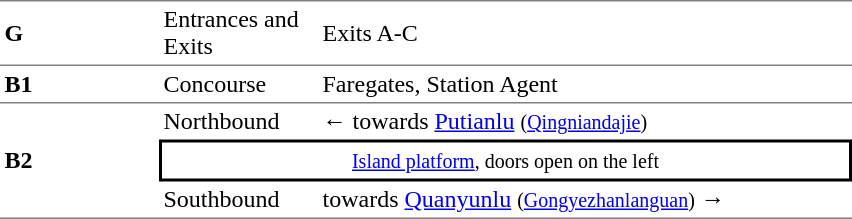<table cellspacing=0 cellpadding=3>
<tr>
<td style="border-top:solid 1px gray;border-bottom:solid 1px gray;" width=100><strong>G</strong></td>
<td style="border-top:solid 1px gray;border-bottom:solid 1px gray;" width=100>Entrances and Exits</td>
<td style="border-top:solid 1px gray;border-bottom:solid 1px gray;" width=350>Exits A-C</td>
</tr>
<tr>
<td style="border-bottom:solid 1px gray;"><strong>B1</strong></td>
<td style="border-bottom:solid 1px gray;">Concourse</td>
<td style="border-bottom:solid 1px gray;">Faregates, Station Agent</td>
</tr>
<tr>
<td style="border-bottom:solid 1px gray;" rowspan=3><strong>B2</strong></td>
<td>Northbound</td>
<td>←  towards <a href='#'>Putianlu</a> <small>(<a href='#'>Qingniandajie</a>)</small></td>
</tr>
<tr>
<td style="border-right:solid 2px black;border-left:solid 2px black;border-top:solid 2px black;border-bottom:solid 2px black;text-align:center;" colspan=2><small><a href='#'>Island platform</a>, doors open on the left</small></td>
</tr>
<tr>
<td style="border-bottom:solid 1px gray;">Southbound</td>
<td style="border-bottom:solid 1px gray;">  towards <a href='#'>Quanyunlu</a> <small>(<a href='#'>Gongyezhanlanguan</a>)</small> →</td>
</tr>
</table>
